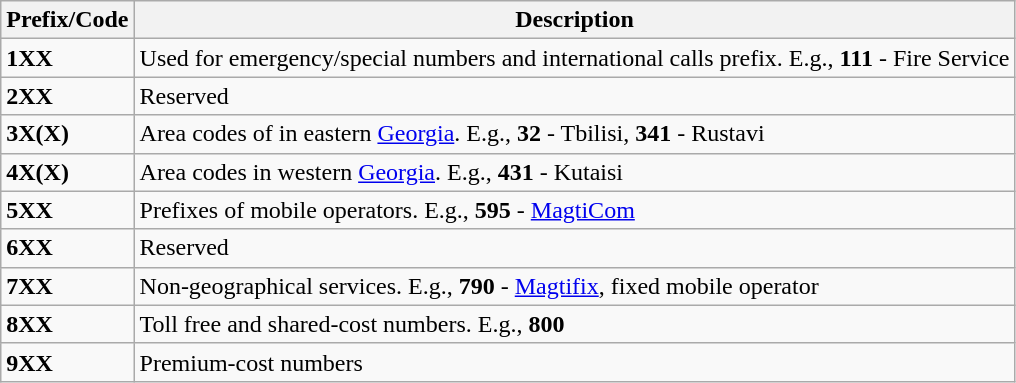<table class="wikitable">
<tr>
<th>Prefix/Code</th>
<th>Description</th>
</tr>
<tr>
<td><strong>1XX</strong></td>
<td>Used for emergency/special numbers and international calls prefix. E.g., <strong>111</strong> - Fire Service</td>
</tr>
<tr>
<td><strong>2XX</strong></td>
<td>Reserved</td>
</tr>
<tr>
<td><strong>3X(X)</strong></td>
<td>Area codes of in eastern <a href='#'>Georgia</a>. E.g., <strong>32</strong> - Tbilisi, <strong>341</strong> - Rustavi</td>
</tr>
<tr>
<td><strong>4X(X)</strong></td>
<td>Area codes in western <a href='#'>Georgia</a>. E.g., <strong>431</strong> - Kutaisi</td>
</tr>
<tr>
<td><strong>5XX</strong></td>
<td>Prefixes of mobile operators. E.g., <strong>595</strong> - <a href='#'>MagtiCom</a></td>
</tr>
<tr>
<td><strong>6XX</strong></td>
<td>Reserved</td>
</tr>
<tr>
<td><strong>7XX</strong></td>
<td>Non-geographical services. E.g., <strong>790</strong> - <a href='#'>Magtifix</a>, fixed mobile operator</td>
</tr>
<tr>
<td><strong>8XX</strong></td>
<td>Toll free and shared-cost numbers. E.g., <strong>800</strong></td>
</tr>
<tr>
<td><strong>9XX</strong></td>
<td>Premium-cost numbers</td>
</tr>
</table>
